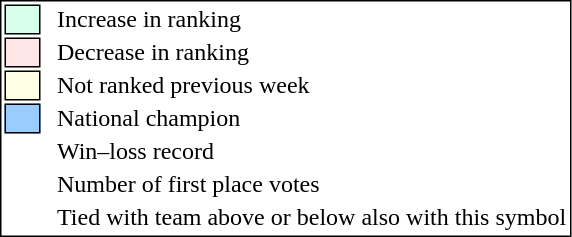<table style="border:1px solid black;">
<tr>
<td style="background:#D8FFEB; width:20px; border:1px solid black;"></td>
<td> </td>
<td>Increase in ranking</td>
</tr>
<tr>
<td style="background:#FFE6E6; width:20px; border:1px solid black;"></td>
<td> </td>
<td>Decrease in ranking</td>
</tr>
<tr>
<td style="background:#FFFFE6; width:20px; border:1px solid black;"></td>
<td> </td>
<td>Not ranked previous week</td>
</tr>
<tr>
<td style="background:#9cf; width:20px; border:1px solid black;"></td>
<td> </td>
<td>National champion</td>
</tr>
<tr>
<td></td>
<td> </td>
<td>Win–loss record</td>
</tr>
<tr>
<td></td>
<td> </td>
<td>Number of first place votes</td>
</tr>
<tr>
<td></td>
<td></td>
<td>Tied with team above or below also with this symbol</td>
</tr>
</table>
